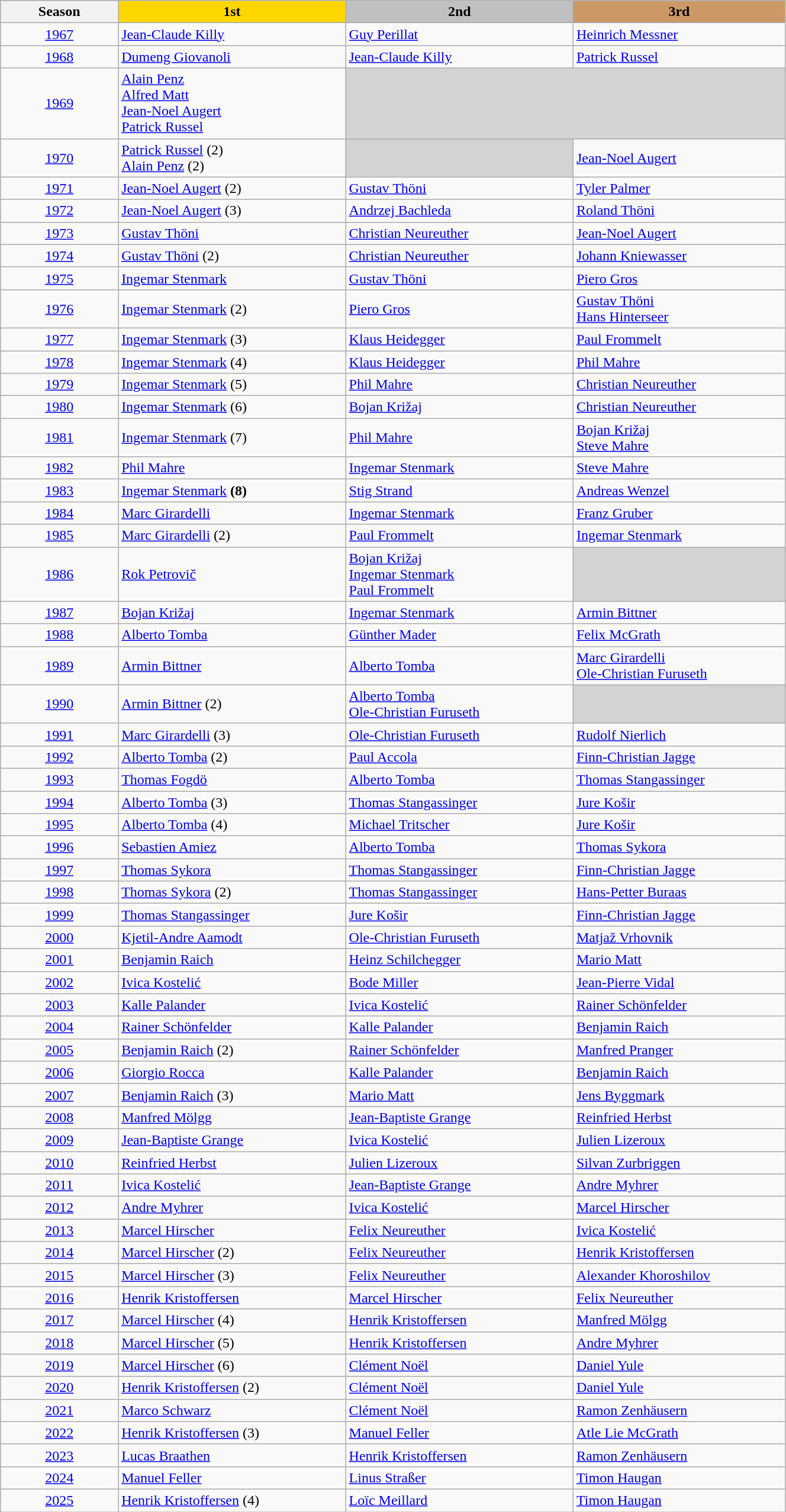<table class="wikitable" width=70% style="font-size:100%; style="text-align:left;">
<tr style="background-color:#EDEDED;">
<th style="background: hintergrundfarbe6; width:15%">Season</th>
<th style="background:    gold; width:29%">1st</th>
<th style="background:  silver; width:29%">2nd</th>
<th style="background: #CC9966; width:29%">3rd</th>
</tr>
<tr>
<td align=center><a href='#'>1967</a></td>
<td> <a href='#'>Jean-Claude Killy</a></td>
<td> <a href='#'>Guy Perillat</a></td>
<td> <a href='#'>Heinrich Messner</a></td>
</tr>
<tr>
<td align=center><a href='#'>1968</a></td>
<td> <a href='#'>Dumeng Giovanoli</a></td>
<td> <a href='#'>Jean-Claude Killy</a></td>
<td> <a href='#'>Patrick Russel</a></td>
</tr>
<tr>
<td align=center><a href='#'>1969</a></td>
<td> <a href='#'>Alain Penz</a><br> <a href='#'>Alfred Matt</a><br> <a href='#'>Jean-Noel Augert</a><br> <a href='#'>Patrick Russel</a></td>
<td bgcolor=lightgrey colspan=2></td>
</tr>
<tr>
<td align=center><a href='#'>1970</a></td>
<td> <a href='#'>Patrick Russel</a> (2)<br> <a href='#'>Alain Penz</a> (2)</td>
<td bgcolor=lightgrey></td>
<td> <a href='#'>Jean-Noel Augert</a></td>
</tr>
<tr>
<td align=center><a href='#'>1971</a></td>
<td> <a href='#'>Jean-Noel Augert</a> (2)</td>
<td> <a href='#'>Gustav Thöni</a></td>
<td> <a href='#'>Tyler Palmer</a></td>
</tr>
<tr>
<td align=center><a href='#'>1972</a></td>
<td> <a href='#'>Jean-Noel Augert</a> (3)</td>
<td> <a href='#'>Andrzej Bachleda</a></td>
<td> <a href='#'>Roland Thöni</a></td>
</tr>
<tr>
<td align=center><a href='#'>1973</a></td>
<td> <a href='#'>Gustav Thöni</a></td>
<td> <a href='#'>Christian Neureuther</a></td>
<td> <a href='#'>Jean-Noel Augert</a></td>
</tr>
<tr>
<td align=center><a href='#'>1974</a></td>
<td> <a href='#'>Gustav Thöni</a> (2)</td>
<td> <a href='#'>Christian Neureuther</a></td>
<td> <a href='#'>Johann Kniewasser</a></td>
</tr>
<tr>
<td align=center><a href='#'>1975</a></td>
<td> <a href='#'>Ingemar Stenmark</a></td>
<td> <a href='#'>Gustav Thöni</a></td>
<td> <a href='#'>Piero Gros</a></td>
</tr>
<tr>
<td align=center><a href='#'>1976</a></td>
<td> <a href='#'>Ingemar Stenmark</a> (2)</td>
<td> <a href='#'>Piero Gros</a></td>
<td> <a href='#'>Gustav Thöni</a><br> <a href='#'>Hans Hinterseer</a></td>
</tr>
<tr>
<td align=center><a href='#'>1977</a></td>
<td> <a href='#'>Ingemar Stenmark</a> (3)</td>
<td> <a href='#'>Klaus Heidegger</a></td>
<td> <a href='#'>Paul Frommelt</a></td>
</tr>
<tr>
<td align=center><a href='#'>1978</a></td>
<td> <a href='#'>Ingemar Stenmark</a> (4)</td>
<td> <a href='#'>Klaus Heidegger</a></td>
<td> <a href='#'>Phil Mahre</a></td>
</tr>
<tr>
<td align=center><a href='#'>1979</a></td>
<td> <a href='#'>Ingemar Stenmark</a> (5)</td>
<td> <a href='#'>Phil Mahre</a></td>
<td> <a href='#'>Christian Neureuther</a></td>
</tr>
<tr>
<td align=center><a href='#'>1980</a></td>
<td> <a href='#'>Ingemar Stenmark</a> (6)</td>
<td> <a href='#'>Bojan Križaj</a></td>
<td> <a href='#'>Christian Neureuther</a></td>
</tr>
<tr>
<td align=center><a href='#'>1981</a></td>
<td> <a href='#'>Ingemar Stenmark</a> (7)</td>
<td> <a href='#'>Phil Mahre</a></td>
<td> <a href='#'>Bojan Križaj</a><br> <a href='#'>Steve Mahre</a></td>
</tr>
<tr>
<td align=center><a href='#'>1982</a></td>
<td> <a href='#'>Phil Mahre</a></td>
<td> <a href='#'>Ingemar Stenmark</a></td>
<td> <a href='#'>Steve Mahre</a></td>
</tr>
<tr>
<td align=center><a href='#'>1983</a></td>
<td> <a href='#'>Ingemar Stenmark</a> <strong>(8)</strong></td>
<td> <a href='#'>Stig Strand</a></td>
<td> <a href='#'>Andreas Wenzel</a></td>
</tr>
<tr>
<td align=center><a href='#'>1984</a></td>
<td> <a href='#'>Marc Girardelli</a></td>
<td> <a href='#'>Ingemar Stenmark</a></td>
<td> <a href='#'>Franz Gruber</a></td>
</tr>
<tr>
<td align=center><a href='#'>1985</a></td>
<td> <a href='#'>Marc Girardelli</a> (2)</td>
<td> <a href='#'>Paul Frommelt</a></td>
<td> <a href='#'>Ingemar Stenmark</a></td>
</tr>
<tr>
<td align=center><a href='#'>1986</a></td>
<td> <a href='#'>Rok Petrovič</a></td>
<td> <a href='#'>Bojan Križaj</a><br> <a href='#'>Ingemar Stenmark</a><br> <a href='#'>Paul Frommelt</a></td>
<td bgcolor=lightgrey></td>
</tr>
<tr>
<td align=center><a href='#'>1987</a></td>
<td> <a href='#'>Bojan Križaj</a></td>
<td> <a href='#'>Ingemar Stenmark</a></td>
<td> <a href='#'>Armin Bittner</a></td>
</tr>
<tr>
<td align=center><a href='#'>1988</a></td>
<td> <a href='#'>Alberto Tomba</a></td>
<td> <a href='#'>Günther Mader</a></td>
<td> <a href='#'>Felix McGrath</a></td>
</tr>
<tr>
<td align=center><a href='#'>1989</a></td>
<td> <a href='#'>Armin Bittner</a></td>
<td> <a href='#'>Alberto Tomba</a></td>
<td> <a href='#'>Marc Girardelli</a><br> <a href='#'>Ole-Christian Furuseth</a></td>
</tr>
<tr>
<td align=center><a href='#'>1990</a></td>
<td> <a href='#'>Armin Bittner</a> (2)</td>
<td> <a href='#'>Alberto Tomba</a><br> <a href='#'>Ole-Christian Furuseth</a></td>
<td bgcolor=lightgrey></td>
</tr>
<tr>
<td align=center><a href='#'>1991</a></td>
<td> <a href='#'>Marc Girardelli</a> (3)</td>
<td> <a href='#'>Ole-Christian Furuseth</a></td>
<td> <a href='#'>Rudolf Nierlich</a></td>
</tr>
<tr>
<td align=center><a href='#'>1992</a></td>
<td> <a href='#'>Alberto Tomba</a> (2)</td>
<td> <a href='#'>Paul Accola</a></td>
<td> <a href='#'>Finn-Christian Jagge</a></td>
</tr>
<tr>
<td align=center><a href='#'>1993</a></td>
<td> <a href='#'>Thomas Fogdö</a></td>
<td> <a href='#'>Alberto Tomba</a></td>
<td> <a href='#'>Thomas Stangassinger</a></td>
</tr>
<tr>
<td align=center><a href='#'>1994</a></td>
<td> <a href='#'>Alberto Tomba</a> (3)</td>
<td> <a href='#'>Thomas Stangassinger</a></td>
<td> <a href='#'>Jure Košir</a></td>
</tr>
<tr>
<td align=center><a href='#'>1995</a></td>
<td> <a href='#'>Alberto Tomba</a> (4)</td>
<td> <a href='#'>Michael Tritscher</a></td>
<td> <a href='#'>Jure Košir</a></td>
</tr>
<tr>
<td align=center><a href='#'>1996</a></td>
<td> <a href='#'>Sebastien Amiez</a></td>
<td> <a href='#'>Alberto Tomba</a></td>
<td> <a href='#'>Thomas Sykora</a></td>
</tr>
<tr>
<td align=center><a href='#'>1997</a></td>
<td> <a href='#'>Thomas Sykora</a></td>
<td> <a href='#'>Thomas Stangassinger</a></td>
<td> <a href='#'>Finn-Christian Jagge</a></td>
</tr>
<tr>
<td align=center><a href='#'>1998</a></td>
<td> <a href='#'>Thomas Sykora</a> (2)</td>
<td> <a href='#'>Thomas Stangassinger</a></td>
<td> <a href='#'>Hans-Petter Buraas</a></td>
</tr>
<tr>
<td align=center><a href='#'>1999</a></td>
<td> <a href='#'>Thomas Stangassinger</a></td>
<td> <a href='#'>Jure Košir</a></td>
<td> <a href='#'>Finn-Christian Jagge</a></td>
</tr>
<tr>
<td align=center><a href='#'>2000</a></td>
<td> <a href='#'>Kjetil-Andre Aamodt</a></td>
<td> <a href='#'>Ole-Christian Furuseth</a></td>
<td> <a href='#'>Matjaž Vrhovnik</a></td>
</tr>
<tr>
<td align=center><a href='#'>2001</a></td>
<td> <a href='#'>Benjamin Raich</a></td>
<td> <a href='#'>Heinz Schilchegger</a></td>
<td> <a href='#'>Mario Matt</a></td>
</tr>
<tr>
<td align=center><a href='#'>2002</a></td>
<td> <a href='#'>Ivica Kostelić</a></td>
<td> <a href='#'>Bode Miller</a></td>
<td> <a href='#'>Jean-Pierre Vidal</a></td>
</tr>
<tr>
<td align=center><a href='#'>2003</a></td>
<td> <a href='#'>Kalle Palander</a></td>
<td> <a href='#'>Ivica Kostelić</a></td>
<td> <a href='#'>Rainer Schönfelder</a></td>
</tr>
<tr>
<td align=center><a href='#'>2004</a></td>
<td> <a href='#'>Rainer Schönfelder</a></td>
<td> <a href='#'>Kalle Palander</a></td>
<td> <a href='#'>Benjamin Raich</a></td>
</tr>
<tr>
<td align=center><a href='#'>2005</a></td>
<td> <a href='#'>Benjamin Raich</a> (2)</td>
<td> <a href='#'>Rainer Schönfelder</a></td>
<td> <a href='#'>Manfred Pranger</a></td>
</tr>
<tr>
<td align=center><a href='#'>2006</a></td>
<td> <a href='#'>Giorgio Rocca</a></td>
<td> <a href='#'>Kalle Palander</a></td>
<td> <a href='#'>Benjamin Raich</a></td>
</tr>
<tr>
<td align=center><a href='#'>2007</a></td>
<td> <a href='#'>Benjamin Raich</a> (3)</td>
<td> <a href='#'>Mario Matt</a></td>
<td> <a href='#'>Jens Byggmark</a></td>
</tr>
<tr>
<td align=center><a href='#'>2008</a></td>
<td> <a href='#'>Manfred Mölgg</a></td>
<td> <a href='#'>Jean-Baptiste Grange</a></td>
<td> <a href='#'>Reinfried Herbst</a></td>
</tr>
<tr>
<td align=center><a href='#'>2009</a></td>
<td> <a href='#'>Jean-Baptiste Grange</a></td>
<td> <a href='#'>Ivica Kostelić</a></td>
<td> <a href='#'>Julien Lizeroux</a></td>
</tr>
<tr>
<td align=center><a href='#'>2010</a></td>
<td> <a href='#'>Reinfried Herbst</a></td>
<td> <a href='#'>Julien Lizeroux</a></td>
<td> <a href='#'>Silvan Zurbriggen</a></td>
</tr>
<tr>
<td align=center><a href='#'>2011</a></td>
<td> <a href='#'>Ivica Kostelić</a></td>
<td> <a href='#'>Jean-Baptiste Grange</a></td>
<td> <a href='#'>Andre Myhrer</a></td>
</tr>
<tr>
<td align=center><a href='#'>2012</a></td>
<td> <a href='#'>Andre Myhrer</a></td>
<td> <a href='#'>Ivica Kostelić</a></td>
<td> <a href='#'>Marcel Hirscher</a></td>
</tr>
<tr>
<td align=center><a href='#'>2013</a></td>
<td> <a href='#'>Marcel Hirscher</a></td>
<td> <a href='#'>Felix Neureuther</a></td>
<td> <a href='#'>Ivica Kostelić</a></td>
</tr>
<tr>
<td align=center><a href='#'>2014</a></td>
<td> <a href='#'>Marcel Hirscher</a> (2)</td>
<td> <a href='#'>Felix Neureuther</a></td>
<td> <a href='#'>Henrik Kristoffersen</a></td>
</tr>
<tr>
<td align=center><a href='#'>2015</a></td>
<td> <a href='#'>Marcel Hirscher</a> (3)</td>
<td> <a href='#'>Felix Neureuther</a></td>
<td> <a href='#'>Alexander Khoroshilov</a></td>
</tr>
<tr>
<td align=center><a href='#'>2016</a></td>
<td> <a href='#'>Henrik Kristoffersen</a></td>
<td> <a href='#'>Marcel Hirscher</a></td>
<td> <a href='#'>Felix Neureuther</a></td>
</tr>
<tr>
<td align=center><a href='#'>2017</a></td>
<td> <a href='#'>Marcel Hirscher</a> (4)</td>
<td> <a href='#'>Henrik Kristoffersen</a></td>
<td> <a href='#'>Manfred Mölgg</a></td>
</tr>
<tr>
<td align=center><a href='#'>2018</a></td>
<td> <a href='#'>Marcel Hirscher</a> (5)</td>
<td> <a href='#'>Henrik Kristoffersen</a></td>
<td> <a href='#'>Andre Myhrer</a></td>
</tr>
<tr>
<td align=center><a href='#'>2019</a></td>
<td> <a href='#'>Marcel Hirscher</a> (6)</td>
<td> <a href='#'>Clément Noël</a></td>
<td> <a href='#'>Daniel Yule</a></td>
</tr>
<tr>
<td align=center><a href='#'>2020</a></td>
<td> <a href='#'>Henrik Kristoffersen</a> (2)</td>
<td> <a href='#'>Clément Noël</a></td>
<td> <a href='#'>Daniel Yule</a></td>
</tr>
<tr>
<td align=center><a href='#'>2021</a></td>
<td> <a href='#'>Marco Schwarz</a></td>
<td> <a href='#'>Clément Noël</a></td>
<td> <a href='#'>Ramon Zenhäusern</a></td>
</tr>
<tr>
<td align=center><a href='#'>2022</a></td>
<td> <a href='#'>Henrik Kristoffersen</a> (3)</td>
<td> <a href='#'>Manuel Feller</a></td>
<td> <a href='#'>Atle Lie McGrath</a></td>
</tr>
<tr>
<td align=center><a href='#'>2023</a></td>
<td> <a href='#'>Lucas Braathen</a></td>
<td> <a href='#'>Henrik Kristoffersen</a></td>
<td> <a href='#'>Ramon Zenhäusern</a></td>
</tr>
<tr>
<td align=center><a href='#'>2024</a></td>
<td> <a href='#'>Manuel Feller</a></td>
<td> <a href='#'>Linus Straßer</a></td>
<td> <a href='#'>Timon Haugan</a></td>
</tr>
<tr>
<td align=center><a href='#'>2025</a></td>
<td> <a href='#'>Henrik Kristoffersen</a> (4)</td>
<td> <a href='#'>Loïc Meillard</a></td>
<td> <a href='#'>Timon Haugan</a></td>
</tr>
</table>
